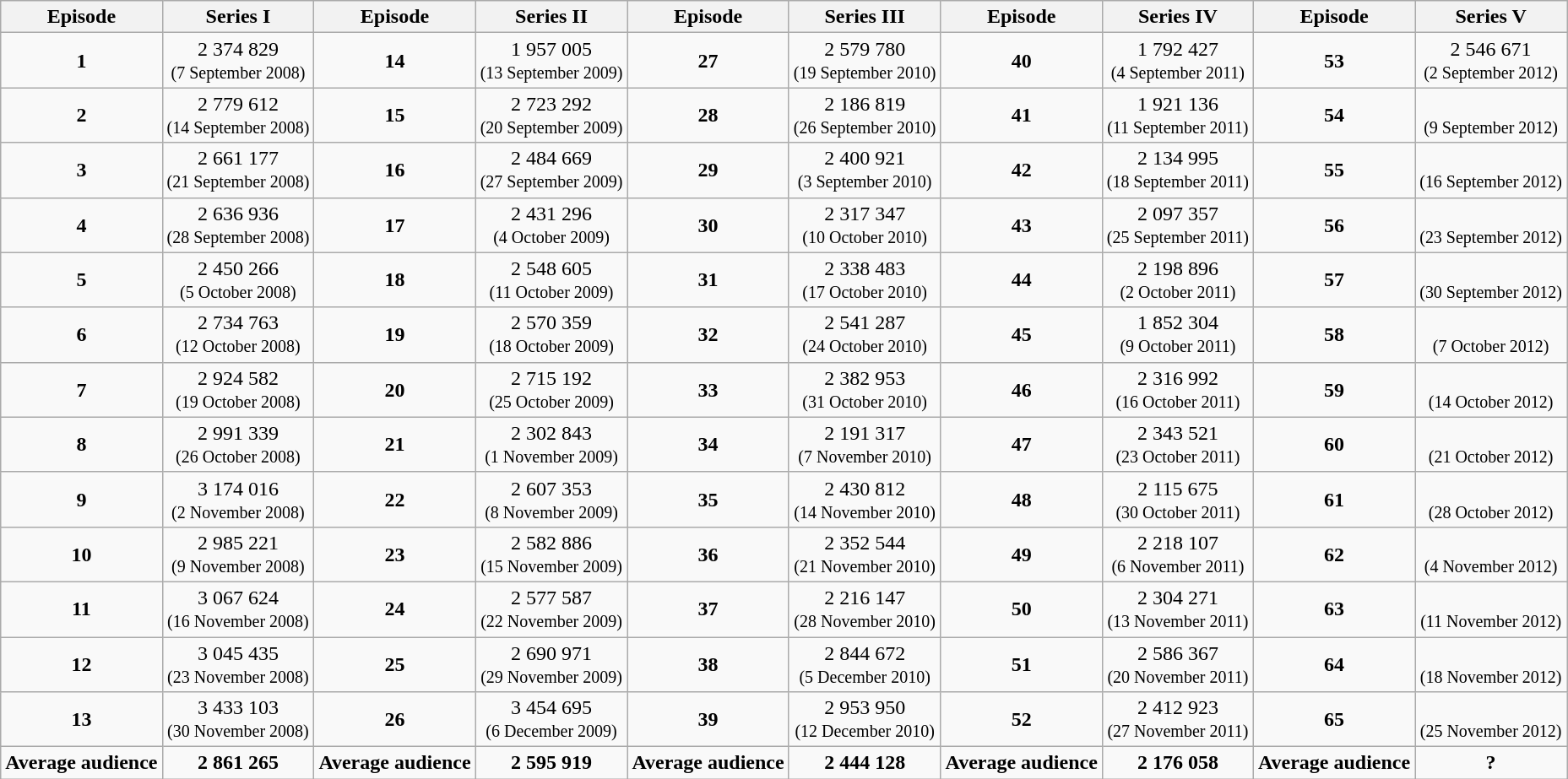<table class="wikitable">
<tr>
<th>Episode</th>
<th Czas honoru (Series I )>Series I</th>
<th>Episode</th>
<th Czas honoru (Series II)>Series II</th>
<th>Episode</th>
<th Czas honoru (Series III)>Series III</th>
<th>Episode</th>
<th Czas honoru (Series IV seria)>Series IV</th>
<th>Episode</th>
<th Czas honoru (Series V)>Series V</th>
</tr>
<tr>
<td align="center"><strong>1</strong></td>
<td align="center">2 374 829<br><small>(7 September 2008)</small></td>
<td align="center"><strong>14</strong></td>
<td align="center">1 957 005<br><small>(13 September 2009)</small></td>
<td align="center"><strong>27</strong></td>
<td align="center">2 579 780<br><small>(19 September 2010)</small></td>
<td align="center"><strong>40</strong></td>
<td align="center">1 792 427<br><small>(4 September 2011)</small></td>
<td align="center"><strong>53</strong></td>
<td align="center">2 546 671<br><small>(2 September 2012)</small></td>
</tr>
<tr>
<td align="center"><strong>2</strong></td>
<td align="center">2 779 612<br><small>(14 September 2008)</small></td>
<td align="center"><strong>15</strong></td>
<td align="center">2 723 292<br><small>(20 September 2009)</small></td>
<td align="center"><strong>28</strong></td>
<td align="center">2 186 819<br><small>(26 September 2010)</small></td>
<td align="center"><strong>41</strong></td>
<td align="center">1 921 136<br><small>(11 September 2011)</small></td>
<td align="center"><strong>54</strong></td>
<td align="center"><br><small>(9 September 2012)</small></td>
</tr>
<tr>
<td align="center"><strong>3</strong></td>
<td align="center">2 661 177<br><small>(21 September 2008)</small></td>
<td align="center"><strong>16</strong></td>
<td align="center">2 484 669<br><small>(27 September 2009)</small></td>
<td align="center"><strong>29</strong></td>
<td align="center">2 400 921<br><small>(3 September 2010)</small></td>
<td align="center"><strong>42</strong></td>
<td align="center">2 134 995<br><small>(18 September 2011)</small></td>
<td align="center"><strong>55</strong></td>
<td align="center"><br><small>(16 September 2012)</small></td>
</tr>
<tr>
<td align="center"><strong>4</strong></td>
<td align="center">2 636 936<br><small>(28 September 2008)</small></td>
<td align="center"><strong>17</strong></td>
<td align="center">2 431 296<br><small>(4 October 2009)</small></td>
<td align="center"><strong>30</strong></td>
<td align="center">2 317 347<br><small>(10 October 2010)</small></td>
<td align="center"><strong>43</strong></td>
<td align="center">2 097 357<br><small>(25 September 2011)</small></td>
<td align="center"><strong>56</strong></td>
<td align="center"><br><small>(23 September 2012)</small></td>
</tr>
<tr>
<td align="center"><strong>5</strong></td>
<td align="center">2 450 266<br><small>(5 October 2008)</small></td>
<td align="center"><strong>18</strong></td>
<td align="center">2 548 605<br><small>(11 October 2009)</small></td>
<td align="center"><strong>31</strong></td>
<td align="center">2 338 483<br><small>(17 October 2010)</small></td>
<td align="center"><strong>44</strong></td>
<td align="center">2 198 896<br><small>(2 October 2011)</small></td>
<td align="center"><strong>57</strong></td>
<td align="center"><br><small>(30 September 2012)</small></td>
</tr>
<tr>
<td align="center"><strong>6</strong></td>
<td align="center">2 734 763<br><small>(12 October 2008)</small></td>
<td align="center"><strong>19</strong></td>
<td align="center">2 570 359<br><small>(18 October 2009)</small></td>
<td align="center"><strong>32</strong></td>
<td align="center">2 541 287<br><small>(24 October 2010)</small></td>
<td align="center"><strong>45</strong></td>
<td align="center">1 852 304<br><small>(9 October 2011)</small></td>
<td align="center"><strong>58</strong></td>
<td align="center"><br><small>(7 October 2012)</small></td>
</tr>
<tr>
<td align="center"><strong>7</strong></td>
<td align="center">2 924 582<br><small>(19 October 2008)</small></td>
<td align="center"><strong>20</strong></td>
<td align="center">2 715 192<br><small>(25 October 2009)</small></td>
<td align="center"><strong>33</strong></td>
<td align="center">2 382 953<br><small>(31 October 2010)</small></td>
<td align="center"><strong>46</strong></td>
<td align="center">2 316 992<br><small>(16 October 2011)</small></td>
<td align="center"><strong>59</strong></td>
<td align="center"><br><small>(14 October 2012)</small></td>
</tr>
<tr>
<td align="center"><strong>8</strong></td>
<td align="center">2 991 339<br><small>(26 October 2008)</small></td>
<td align="center"><strong>21</strong></td>
<td align="center">2 302 843<br><small>(1 November 2009)</small></td>
<td align="center"><strong>34</strong></td>
<td align="center">2 191 317<br><small>(7 November 2010)</small></td>
<td align="center"><strong>47</strong></td>
<td align="center">2 343 521<br><small>(23 October 2011)</small></td>
<td align="center"><strong>60</strong></td>
<td align="center"><br><small>(21 October 2012)</small></td>
</tr>
<tr>
<td align="center"><strong>9</strong></td>
<td align="center">3 174 016<br><small>(2 November 2008)</small></td>
<td align="center"><strong>22</strong></td>
<td align="center">2 607 353<br><small>(8 November 2009)</small></td>
<td align="center"><strong>35</strong></td>
<td align="center">2 430 812<br><small>(14 November 2010)</small></td>
<td align="center"><strong>48</strong></td>
<td align="center">2 115 675<br><small>(30 October 2011)</small></td>
<td align="center"><strong>61</strong></td>
<td align="center"><br><small>(28 October 2012)</small></td>
</tr>
<tr>
<td align="center"><strong>10</strong></td>
<td align="center">2 985 221<br><small>(9 November 2008)</small></td>
<td align="center"><strong>23</strong></td>
<td align="center">2 582 886<br><small>(15 November 2009)</small></td>
<td align="center"><strong>36</strong></td>
<td align="center">2 352 544<br><small>(21 November 2010)</small></td>
<td align="center"><strong>49</strong></td>
<td align="center">2 218 107<br><small>(6 November 2011)</small></td>
<td align="center"><strong>62</strong></td>
<td align="center"><br><small>(4 November 2012)</small></td>
</tr>
<tr>
<td align="center"><strong>11</strong></td>
<td align="center">3 067 624<br><small>(16 November 2008)</small></td>
<td align="center"><strong>24</strong></td>
<td align="center">2 577 587<br><small>(22 November 2009)</small></td>
<td align="center"><strong>37</strong></td>
<td align="center">2 216 147<br><small>(28 November 2010)</small></td>
<td align="center"><strong>50</strong></td>
<td align="center">2 304 271<br><small>(13 November 2011)</small></td>
<td align="center"><strong>63</strong></td>
<td align="center"><br><small>(11 November 2012)</small></td>
</tr>
<tr>
<td align="center"><strong>12</strong></td>
<td align="center">3 045 435<br><small>(23 November 2008)</small></td>
<td align="center"><strong>25</strong></td>
<td align="center">2 690 971<br><small>(29 November 2009)</small></td>
<td align="center"><strong>38</strong></td>
<td align="center">2 844 672<br><small>(5 December 2010)</small></td>
<td align="center"><strong>51</strong></td>
<td align="center">2 586 367<br><small>(20 November 2011)</small></td>
<td align="center"><strong>64</strong></td>
<td align="center"><br><small>(18 November 2012)</small></td>
</tr>
<tr>
<td align="center"><strong>13</strong></td>
<td align="center">3 433 103<br><small>(30 November 2008)</small></td>
<td align="center"><strong>26</strong></td>
<td align="center">3 454 695<br><small>(6 December 2009)</small></td>
<td align="center"><strong>39</strong></td>
<td align="center">2 953 950<br><small>(12 December 2010)</small></td>
<td align="center"><strong>52</strong></td>
<td align="center">2 412 923<br><small>(27 November 2011)</small></td>
<td align="center"><strong>65</strong></td>
<td align="center"><br><small>(25 November 2012)</small></td>
</tr>
<tr>
<td align="center"><strong>Average audience</strong></td>
<td align="center"><strong>2 861 265</strong></td>
<td align="center"><strong>Average audience</strong></td>
<td align="center"><strong>2 595 919</strong></td>
<td align="center"><strong>Average audience</strong></td>
<td align="center"><strong>2 444 128</strong></td>
<td align="center"><strong>Average audience</strong></td>
<td align="center"><strong>2 176 058</strong></td>
<td align="center"><strong>Average audience</strong></td>
<td align="center"><strong>?</strong></td>
</tr>
</table>
